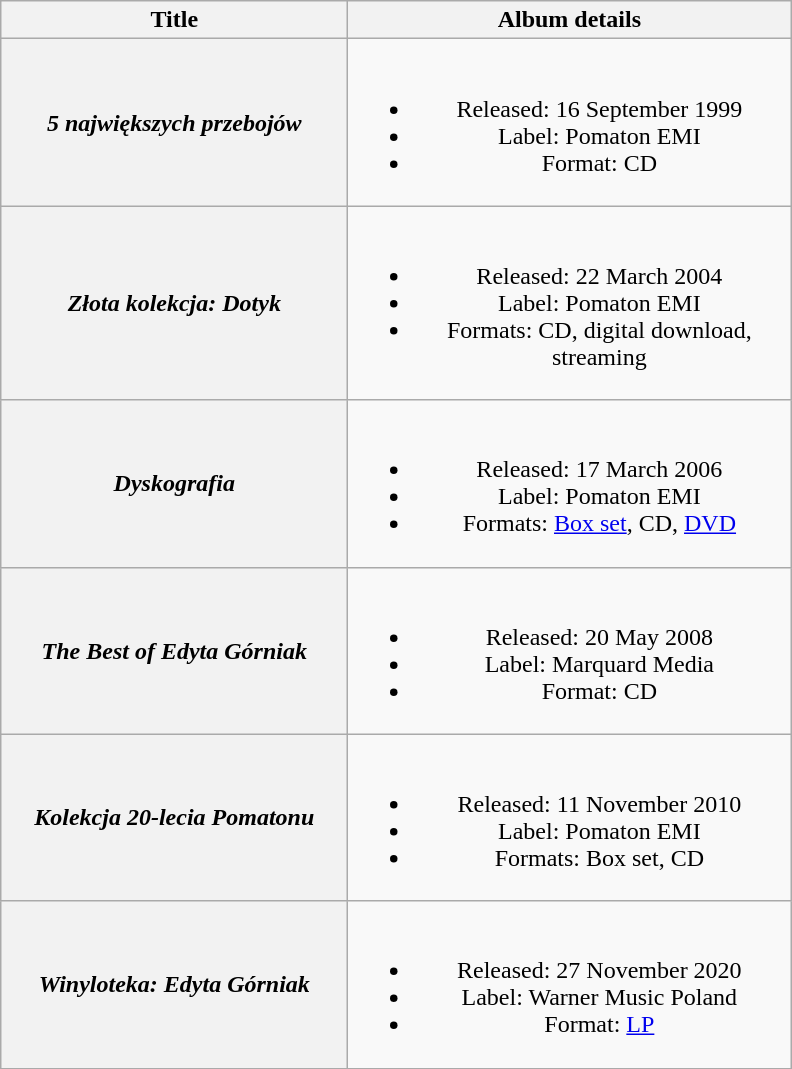<table class="wikitable plainrowheaders" style="text-align:center;">
<tr>
<th scope="col" style="width:14em;">Title</th>
<th scope="col" style="width:18em;">Album details</th>
</tr>
<tr>
<th scope="row"><em>5 największych przebojów</em></th>
<td><br><ul><li>Released: 16 September 1999</li><li>Label: Pomaton EMI</li><li>Format: CD</li></ul></td>
</tr>
<tr>
<th scope="row"><em>Złota kolekcja: Dotyk</em></th>
<td><br><ul><li>Released: 22 March 2004</li><li>Label: Pomaton EMI</li><li>Formats: CD, digital download, streaming</li></ul></td>
</tr>
<tr>
<th scope="row"><em>Dyskografia</em></th>
<td><br><ul><li>Released: 17 March 2006</li><li>Label: Pomaton EMI</li><li>Formats: <a href='#'>Box set</a>, CD, <a href='#'>DVD</a></li></ul></td>
</tr>
<tr>
<th scope="row"><em>The Best of Edyta Górniak</em></th>
<td><br><ul><li>Released: 20 May 2008</li><li>Label: Marquard Media</li><li>Format: CD</li></ul></td>
</tr>
<tr>
<th scope="row"><em>Kolekcja 20-lecia Pomatonu</em></th>
<td><br><ul><li>Released: 11 November 2010</li><li>Label: Pomaton EMI</li><li>Formats: Box set, CD</li></ul></td>
</tr>
<tr>
<th scope="row"><em>Winyloteka: Edyta Górniak</em></th>
<td><br><ul><li>Released: 27 November 2020</li><li>Label: Warner Music Poland</li><li>Format: <a href='#'>LP</a></li></ul></td>
</tr>
</table>
